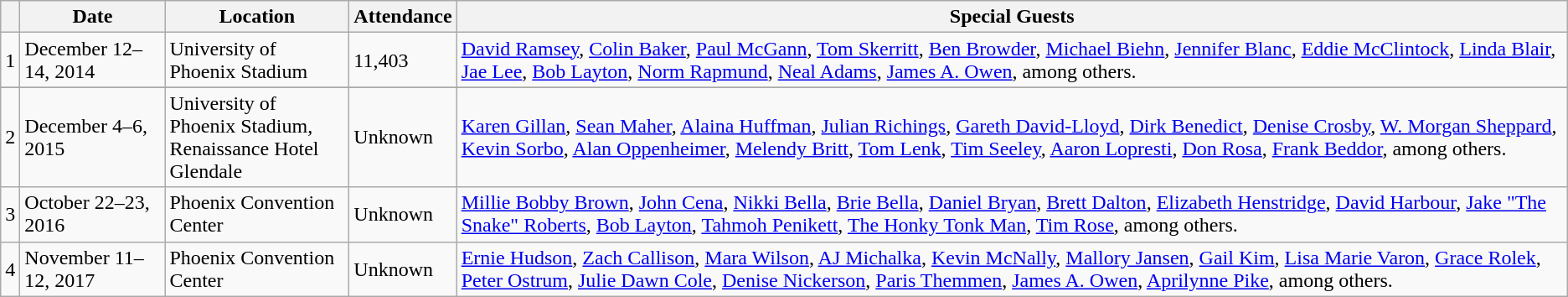<table class="wikitable sortable">
<tr>
<th></th>
<th>Date</th>
<th>Location</th>
<th>Attendance</th>
<th>Special Guests</th>
</tr>
<tr>
<td>1</td>
<td>December 12–14, 2014</td>
<td>University of Phoenix Stadium</td>
<td>11,403</td>
<td><a href='#'>David Ramsey</a>, <a href='#'>Colin Baker</a>, <a href='#'>Paul McGann</a>, <a href='#'>Tom Skerritt</a>, <a href='#'>Ben Browder</a>, <a href='#'>Michael Biehn</a>, <a href='#'>Jennifer Blanc</a>, <a href='#'>Eddie McClintock</a>, <a href='#'>Linda Blair</a>, <a href='#'>Jae Lee</a>, <a href='#'>Bob Layton</a>, <a href='#'>Norm Rapmund</a>, <a href='#'>Neal Adams</a>, <a href='#'>James A. Owen</a>, among others.</td>
</tr>
<tr>
</tr>
<tr>
<td>2</td>
<td>December 4–6, 2015</td>
<td>University of Phoenix Stadium,<br>Renaissance Hotel Glendale</td>
<td>Unknown</td>
<td><a href='#'>Karen Gillan</a>, <a href='#'>Sean Maher</a>, <a href='#'>Alaina Huffman</a>, <a href='#'>Julian Richings</a>, <a href='#'>Gareth David-Lloyd</a>, <a href='#'>Dirk Benedict</a>, <a href='#'>Denise Crosby</a>, <a href='#'>W. Morgan Sheppard</a>, <a href='#'>Kevin Sorbo</a>, <a href='#'>Alan Oppenheimer</a>, <a href='#'>Melendy Britt</a>, <a href='#'>Tom Lenk</a>, <a href='#'>Tim Seeley</a>, <a href='#'>Aaron Lopresti</a>, <a href='#'>Don Rosa</a>, <a href='#'>Frank Beddor</a>, among others.</td>
</tr>
<tr>
<td>3</td>
<td>October 22–23, 2016</td>
<td>Phoenix Convention Center</td>
<td>Unknown</td>
<td><a href='#'>Millie Bobby Brown</a>, <a href='#'>John Cena</a>, <a href='#'>Nikki Bella</a>, <a href='#'>Brie Bella</a>, <a href='#'>Daniel Bryan</a>, <a href='#'>Brett Dalton</a>, <a href='#'>Elizabeth Henstridge</a>, <a href='#'>David Harbour</a>, <a href='#'>Jake "The Snake" Roberts</a>, <a href='#'>Bob Layton</a>, <a href='#'>Tahmoh Penikett</a>, <a href='#'>The Honky Tonk Man</a>, <a href='#'>Tim Rose</a>, among others.</td>
</tr>
<tr>
<td>4</td>
<td>November 11–12, 2017</td>
<td>Phoenix Convention Center</td>
<td>Unknown</td>
<td><a href='#'>Ernie Hudson</a>, <a href='#'>Zach Callison</a>, <a href='#'>Mara Wilson</a>, <a href='#'>AJ Michalka</a>, <a href='#'>Kevin McNally</a>, <a href='#'>Mallory Jansen</a>, <a href='#'>Gail Kim</a>, <a href='#'>Lisa Marie Varon</a>, <a href='#'>Grace Rolek</a>, <a href='#'>Peter Ostrum</a>, <a href='#'>Julie Dawn Cole</a>, <a href='#'>Denise Nickerson</a>, <a href='#'>Paris Themmen</a>, <a href='#'>James A. Owen</a>, <a href='#'>Aprilynne Pike</a>, among others.</td>
</tr>
</table>
